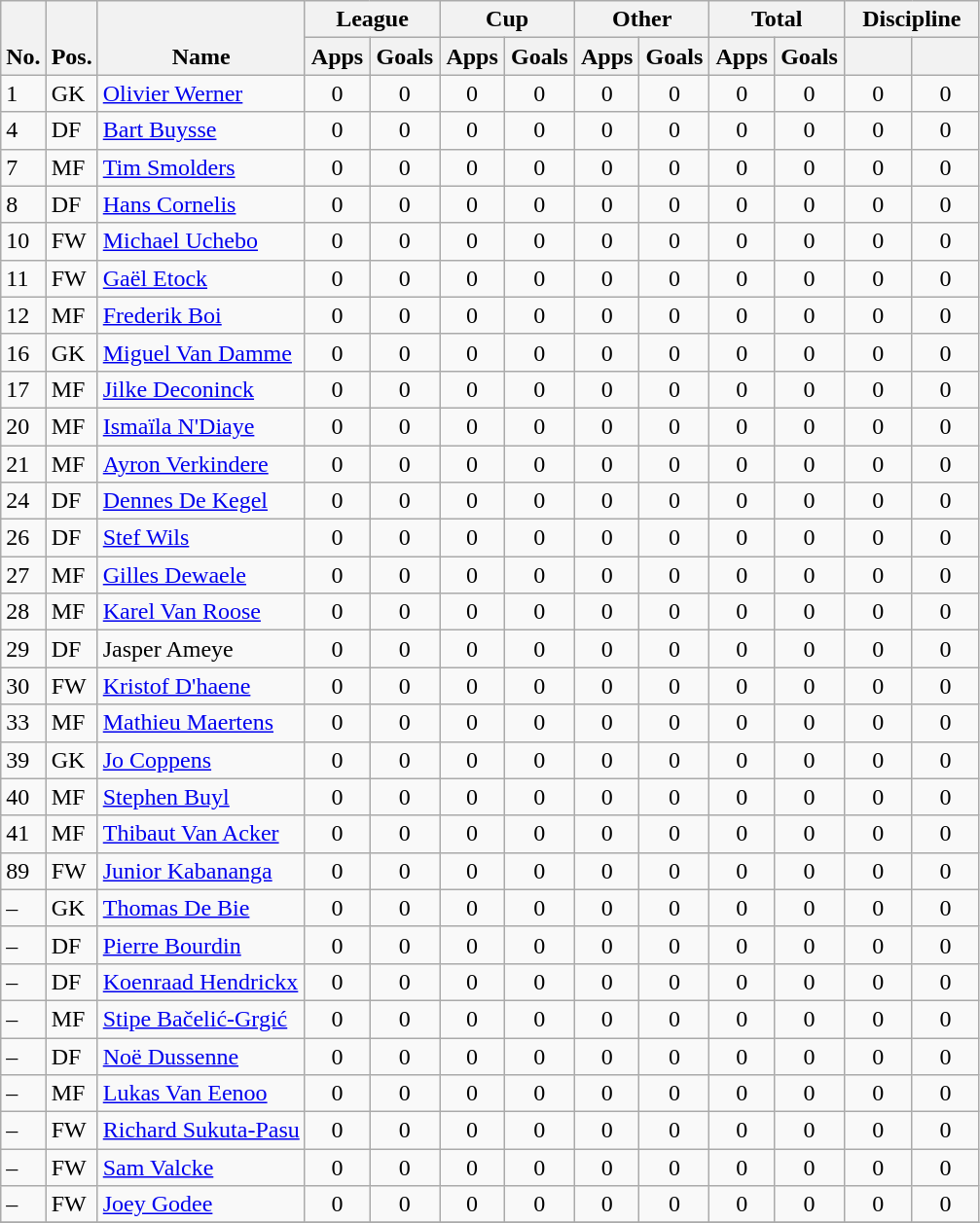<table class="wikitable" style="text-align:center">
<tr>
<th rowspan="2" valign="bottom">No.</th>
<th rowspan="2" valign="bottom">Pos.</th>
<th rowspan="2" valign="bottom">Name</th>
<th colspan="2" width="85">League</th>
<th colspan="2" width="85">Cup</th>
<th colspan="2" width="85">Other</th>
<th colspan="2" width="85">Total</th>
<th colspan="2" width="85">Discipline</th>
</tr>
<tr>
<th>Apps</th>
<th>Goals</th>
<th>Apps</th>
<th>Goals</th>
<th>Apps</th>
<th>Goals</th>
<th>Apps</th>
<th>Goals</th>
<th></th>
<th></th>
</tr>
<tr>
<td align="left">1</td>
<td align="left">GK</td>
<td align="left"> <a href='#'>Olivier Werner</a></td>
<td>0</td>
<td>0</td>
<td>0</td>
<td>0</td>
<td>0</td>
<td>0</td>
<td>0</td>
<td>0</td>
<td>0</td>
<td>0</td>
</tr>
<tr>
<td align="left">4</td>
<td align="left">DF</td>
<td align="left"> <a href='#'>Bart Buysse</a></td>
<td>0</td>
<td>0</td>
<td>0</td>
<td>0</td>
<td>0</td>
<td>0</td>
<td>0</td>
<td>0</td>
<td>0</td>
<td>0</td>
</tr>
<tr>
<td align="left">7</td>
<td align="left">MF</td>
<td align="left"> <a href='#'>Tim Smolders</a></td>
<td>0</td>
<td>0</td>
<td>0</td>
<td>0</td>
<td>0</td>
<td>0</td>
<td>0</td>
<td>0</td>
<td>0</td>
<td>0</td>
</tr>
<tr>
<td align="left">8</td>
<td align="left">DF</td>
<td align="left"> <a href='#'>Hans Cornelis</a></td>
<td>0</td>
<td>0</td>
<td>0</td>
<td>0</td>
<td>0</td>
<td>0</td>
<td>0</td>
<td>0</td>
<td>0</td>
<td>0</td>
</tr>
<tr>
<td align="left">10</td>
<td align="left">FW</td>
<td align="left"> <a href='#'>Michael Uchebo</a></td>
<td>0</td>
<td>0</td>
<td>0</td>
<td>0</td>
<td>0</td>
<td>0</td>
<td>0</td>
<td>0</td>
<td>0</td>
<td>0</td>
</tr>
<tr>
<td align="left">11</td>
<td align="left">FW</td>
<td align="left"> <a href='#'>Gaël Etock</a></td>
<td>0</td>
<td>0</td>
<td>0</td>
<td>0</td>
<td>0</td>
<td>0</td>
<td>0</td>
<td>0</td>
<td>0</td>
<td>0</td>
</tr>
<tr>
<td align="left">12</td>
<td align="left">MF</td>
<td align="left"> <a href='#'>Frederik Boi</a></td>
<td>0</td>
<td>0</td>
<td>0</td>
<td>0</td>
<td>0</td>
<td>0</td>
<td>0</td>
<td>0</td>
<td>0</td>
<td>0</td>
</tr>
<tr>
<td align="left">16</td>
<td align="left">GK</td>
<td align="left"> <a href='#'>Miguel Van Damme</a></td>
<td>0</td>
<td>0</td>
<td>0</td>
<td>0</td>
<td>0</td>
<td>0</td>
<td>0</td>
<td>0</td>
<td>0</td>
<td>0</td>
</tr>
<tr>
<td align="left">17</td>
<td align="left">MF</td>
<td align="left"> <a href='#'>Jilke Deconinck</a></td>
<td>0</td>
<td>0</td>
<td>0</td>
<td>0</td>
<td>0</td>
<td>0</td>
<td>0</td>
<td>0</td>
<td>0</td>
<td>0</td>
</tr>
<tr>
<td align="left">20</td>
<td align="left">MF</td>
<td align="left"> <a href='#'>Ismaïla N'Diaye</a></td>
<td>0</td>
<td>0</td>
<td>0</td>
<td>0</td>
<td>0</td>
<td>0</td>
<td>0</td>
<td>0</td>
<td>0</td>
<td>0</td>
</tr>
<tr>
<td align="left">21</td>
<td align="left">MF</td>
<td align="left"> <a href='#'>Ayron Verkindere</a></td>
<td>0</td>
<td>0</td>
<td>0</td>
<td>0</td>
<td>0</td>
<td>0</td>
<td>0</td>
<td>0</td>
<td>0</td>
<td>0</td>
</tr>
<tr>
<td align="left">24</td>
<td align="left">DF</td>
<td align="left"> <a href='#'>Dennes De Kegel</a></td>
<td>0</td>
<td>0</td>
<td>0</td>
<td>0</td>
<td>0</td>
<td>0</td>
<td>0</td>
<td>0</td>
<td>0</td>
<td>0</td>
</tr>
<tr>
<td align="left">26</td>
<td align="left">DF</td>
<td align="left"> <a href='#'>Stef Wils</a></td>
<td>0</td>
<td>0</td>
<td>0</td>
<td>0</td>
<td>0</td>
<td>0</td>
<td>0</td>
<td>0</td>
<td>0</td>
<td>0</td>
</tr>
<tr>
<td align="left">27</td>
<td align="left">MF</td>
<td align="left"> <a href='#'>Gilles Dewaele</a></td>
<td>0</td>
<td>0</td>
<td>0</td>
<td>0</td>
<td>0</td>
<td>0</td>
<td>0</td>
<td>0</td>
<td>0</td>
<td>0</td>
</tr>
<tr>
<td align="left">28</td>
<td align="left">MF</td>
<td align="left"> <a href='#'>Karel Van Roose</a></td>
<td>0</td>
<td>0</td>
<td>0</td>
<td>0</td>
<td>0</td>
<td>0</td>
<td>0</td>
<td>0</td>
<td>0</td>
<td>0</td>
</tr>
<tr>
<td align="left">29</td>
<td align="left">DF</td>
<td align="left"> Jasper Ameye</td>
<td>0</td>
<td>0</td>
<td>0</td>
<td>0</td>
<td>0</td>
<td>0</td>
<td>0</td>
<td>0</td>
<td>0</td>
<td>0</td>
</tr>
<tr>
<td align="left">30</td>
<td align="left">FW</td>
<td align="left"> <a href='#'>Kristof D'haene</a></td>
<td>0</td>
<td>0</td>
<td>0</td>
<td>0</td>
<td>0</td>
<td>0</td>
<td>0</td>
<td>0</td>
<td>0</td>
<td>0</td>
</tr>
<tr>
<td align="left">33</td>
<td align="left">MF</td>
<td align="left"> <a href='#'>Mathieu Maertens</a></td>
<td>0</td>
<td>0</td>
<td>0</td>
<td>0</td>
<td>0</td>
<td>0</td>
<td>0</td>
<td>0</td>
<td>0</td>
<td>0</td>
</tr>
<tr>
<td align="left">39</td>
<td align="left">GK</td>
<td align="left"> <a href='#'>Jo Coppens</a></td>
<td>0</td>
<td>0</td>
<td>0</td>
<td>0</td>
<td>0</td>
<td>0</td>
<td>0</td>
<td>0</td>
<td>0</td>
<td>0</td>
</tr>
<tr>
<td align="left">40</td>
<td align="left">MF</td>
<td align="left"> <a href='#'>Stephen Buyl</a></td>
<td>0</td>
<td>0</td>
<td>0</td>
<td>0</td>
<td>0</td>
<td>0</td>
<td>0</td>
<td>0</td>
<td>0</td>
<td>0</td>
</tr>
<tr>
<td align="left">41</td>
<td align="left">MF</td>
<td align="left"> <a href='#'>Thibaut Van Acker</a></td>
<td>0</td>
<td>0</td>
<td>0</td>
<td>0</td>
<td>0</td>
<td>0</td>
<td>0</td>
<td>0</td>
<td>0</td>
<td>0</td>
</tr>
<tr>
<td align="left">89</td>
<td align="left">FW</td>
<td align="left"> <a href='#'>Junior Kabananga</a></td>
<td>0</td>
<td>0</td>
<td>0</td>
<td>0</td>
<td>0</td>
<td>0</td>
<td>0</td>
<td>0</td>
<td>0</td>
<td>0</td>
</tr>
<tr>
<td align="left">–</td>
<td align="left">GK</td>
<td align="left"> <a href='#'>Thomas De Bie</a></td>
<td>0</td>
<td>0</td>
<td>0</td>
<td>0</td>
<td>0</td>
<td>0</td>
<td>0</td>
<td>0</td>
<td>0</td>
<td>0</td>
</tr>
<tr>
<td align="left">–</td>
<td align="left">DF</td>
<td align="left"> <a href='#'>Pierre Bourdin</a></td>
<td>0</td>
<td>0</td>
<td>0</td>
<td>0</td>
<td>0</td>
<td>0</td>
<td>0</td>
<td>0</td>
<td>0</td>
<td>0</td>
</tr>
<tr>
<td align="left">–</td>
<td align="left">DF</td>
<td align="left"> <a href='#'>Koenraad Hendrickx</a></td>
<td>0</td>
<td>0</td>
<td>0</td>
<td>0</td>
<td>0</td>
<td>0</td>
<td>0</td>
<td>0</td>
<td>0</td>
<td>0</td>
</tr>
<tr>
<td align="left">–</td>
<td align="left">MF</td>
<td align="left"> <a href='#'>Stipe Bačelić-Grgić</a></td>
<td>0</td>
<td>0</td>
<td>0</td>
<td>0</td>
<td>0</td>
<td>0</td>
<td>0</td>
<td>0</td>
<td>0</td>
<td>0</td>
</tr>
<tr>
<td align="left">–</td>
<td align="left">DF</td>
<td align="left"> <a href='#'>Noë Dussenne</a></td>
<td>0</td>
<td>0</td>
<td>0</td>
<td>0</td>
<td>0</td>
<td>0</td>
<td>0</td>
<td>0</td>
<td>0</td>
<td>0</td>
</tr>
<tr>
<td align="left">–</td>
<td align="left">MF</td>
<td align="left"> <a href='#'>Lukas Van Eenoo</a></td>
<td>0</td>
<td>0</td>
<td>0</td>
<td>0</td>
<td>0</td>
<td>0</td>
<td>0</td>
<td>0</td>
<td>0</td>
<td>0</td>
</tr>
<tr>
<td align="left">–</td>
<td align="left">FW</td>
<td align="left"> <a href='#'>Richard Sukuta-Pasu</a></td>
<td>0</td>
<td>0</td>
<td>0</td>
<td>0</td>
<td>0</td>
<td>0</td>
<td>0</td>
<td>0</td>
<td>0</td>
<td>0</td>
</tr>
<tr>
<td align="left">–</td>
<td align="left">FW</td>
<td align="left"> <a href='#'>Sam Valcke</a></td>
<td>0</td>
<td>0</td>
<td>0</td>
<td>0</td>
<td>0</td>
<td>0</td>
<td>0</td>
<td>0</td>
<td>0</td>
<td>0</td>
</tr>
<tr>
<td align="left">–</td>
<td align="left">FW</td>
<td align="left"> <a href='#'>Joey Godee</a></td>
<td>0</td>
<td>0</td>
<td>0</td>
<td>0</td>
<td>0</td>
<td>0</td>
<td>0</td>
<td>0</td>
<td>0</td>
<td>0</td>
</tr>
<tr>
</tr>
</table>
